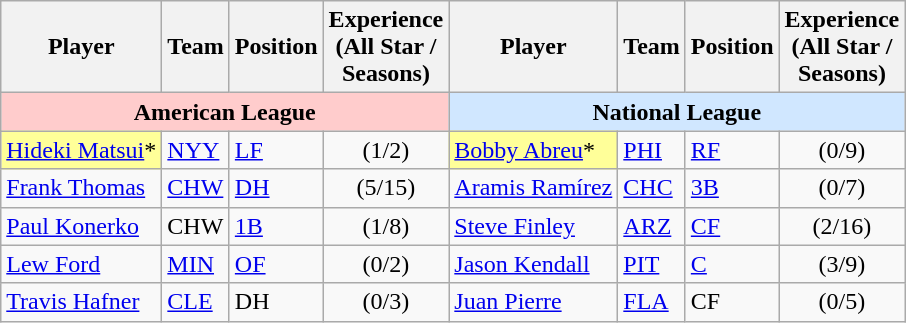<table class="wikitable">
<tr>
<th>Player</th>
<th>Team</th>
<th>Position</th>
<th>Experience<br>(All Star / <br>Seasons)</th>
<th>Player</th>
<th>Team</th>
<th>Position</th>
<th>Experience<br>(All Star / <br>Seasons)</th>
</tr>
<tr>
<th colspan=4 style="background-color:#FFCCCC">American League</th>
<th colspan=4 style="background-color:#D0E7FF">National League</th>
</tr>
<tr>
<td style="background:#FFFF99"><a href='#'>Hideki Matsui</a>*</td>
<td><a href='#'>NYY</a></td>
<td><a href='#'>LF</a></td>
<td align="center">(1/2)</td>
<td style="background:#FFFF99"><a href='#'>Bobby Abreu</a>*</td>
<td><a href='#'>PHI</a></td>
<td><a href='#'>RF</a></td>
<td align="center">(0/9)</td>
</tr>
<tr>
<td><a href='#'>Frank Thomas</a></td>
<td><a href='#'>CHW</a></td>
<td><a href='#'>DH</a></td>
<td align="center">(5/15)</td>
<td><a href='#'>Aramis Ramírez</a></td>
<td><a href='#'>CHC</a></td>
<td><a href='#'>3B</a></td>
<td align="center">(0/7)</td>
</tr>
<tr>
<td><a href='#'>Paul Konerko</a></td>
<td>CHW</td>
<td><a href='#'>1B</a></td>
<td align="center">(1/8)</td>
<td><a href='#'>Steve Finley</a></td>
<td><a href='#'>ARZ</a></td>
<td><a href='#'>CF</a></td>
<td align="center">(2/16)</td>
</tr>
<tr>
<td><a href='#'>Lew Ford</a></td>
<td><a href='#'>MIN</a></td>
<td><a href='#'>OF</a></td>
<td align="center">(0/2)</td>
<td><a href='#'>Jason Kendall</a></td>
<td><a href='#'>PIT</a></td>
<td><a href='#'>C</a></td>
<td align="center">(3/9)</td>
</tr>
<tr>
<td><a href='#'>Travis Hafner</a></td>
<td><a href='#'>CLE</a></td>
<td>DH</td>
<td align="center">(0/3)</td>
<td><a href='#'>Juan Pierre</a></td>
<td><a href='#'>FLA</a></td>
<td>CF</td>
<td align="center">(0/5)</td>
</tr>
</table>
